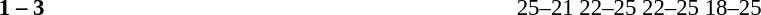<table width=100% cellspacing=1>
<tr>
<th width=20%></th>
<th width=12%></th>
<th width=20%></th>
<th width=33%></th>
<td></td>
</tr>
<tr style=font-size:95%>
<td align=right></td>
<td align=center><strong>1 – 3</strong></td>
<td><strong></strong></td>
<td>25–21 22–25 22–25 18–25</td>
</tr>
</table>
